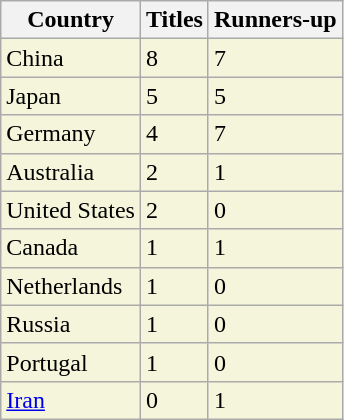<table class="wikitable sortable">
<tr>
<th bgcolor=#11ACD32>Country</th>
<th bgcolor=#11ACD32>Titles</th>
<th bgcolor=#11ACD32>Runners-up</th>
</tr>
<tr --- bgcolor=#f5f5dc>
<td> China</td>
<td>8</td>
<td>7</td>
</tr>
<tr --- bgcolor=#f5f5dc>
<td> Japan</td>
<td>5</td>
<td>5</td>
</tr>
<tr --- bgcolor=#f5f5dc>
<td> Germany</td>
<td>4</td>
<td>7</td>
</tr>
<tr --- bgcolor=#f5f5dc>
<td> Australia</td>
<td>2</td>
<td>1</td>
</tr>
<tr --- bgcolor=#f5f5dc>
<td> United States</td>
<td>2</td>
<td>0</td>
</tr>
<tr --- bgcolor=#f5f5dc>
<td> Canada</td>
<td>1</td>
<td>1</td>
</tr>
<tr --- bgcolor=#f5f5dc>
<td> Netherlands</td>
<td>1</td>
<td>0</td>
</tr>
<tr --- bgcolor=#f5f5dc>
<td> Russia</td>
<td>1</td>
<td>0</td>
</tr>
<tr --- bgcolor=#f5f5dc>
<td> Portugal</td>
<td>1</td>
<td>0</td>
</tr>
<tr --- bgcolor=#f5f5dc>
<td> <a href='#'>Iran</a></td>
<td>0</td>
<td>1</td>
</tr>
</table>
